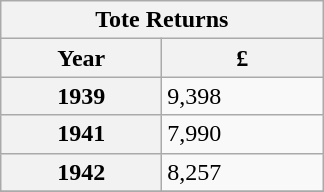<table class="wikitable">
<tr>
<th colspan="2">Tote Returns</th>
</tr>
<tr>
<th width=100>Year</th>
<th width=100>£</th>
</tr>
<tr>
<th>1939</th>
<td>9,398</td>
</tr>
<tr>
<th>1941</th>
<td>7,990</td>
</tr>
<tr>
<th>1942</th>
<td>8,257</td>
</tr>
<tr>
</tr>
</table>
